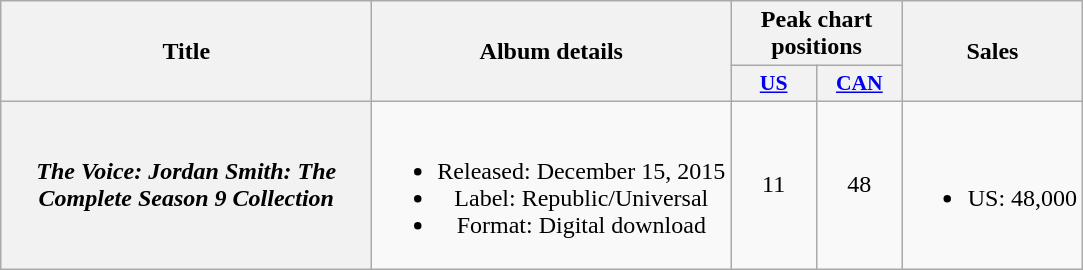<table class="wikitable plainrowheaders" style="text-align:center;">
<tr>
<th scope="col" rowspan="2" style="width:15em;">Title</th>
<th scope="col" rowspan="2">Album details</th>
<th scope="col" colspan="2">Peak chart positions</th>
<th scope="col" rowspan="2">Sales</th>
</tr>
<tr>
<th scope="col" style="width:3.5em; font-size:90%;"><a href='#'>US</a><br></th>
<th scope="col" style="width:3.5em; font-size:90%;"><a href='#'>CAN</a><br></th>
</tr>
<tr>
<th scope="row"><em>The Voice: Jordan Smith: The Complete Season 9 Collection</em></th>
<td><br><ul><li>Released: December 15, 2015</li><li>Label: Republic/Universal</li><li>Format: Digital download</li></ul></td>
<td>11</td>
<td>48</td>
<td><br><ul><li>US: 48,000</li></ul></td>
</tr>
</table>
